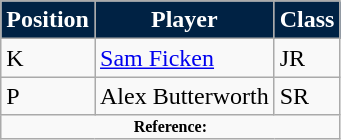<table class="wikitable">
<tr>
<th style="background:#024; color:#fff;">Position</th>
<th style="background:#024; color:#fff;">Player</th>
<th style="background:#024; color:#fff;">Class</th>
</tr>
<tr>
<td>K</td>
<td><a href='#'>Sam Ficken</a></td>
<td>JR</td>
</tr>
<tr>
<td>P</td>
<td>Alex Butterworth</td>
<td>SR</td>
</tr>
<tr>
<td colspan="3"  style="font-size:8pt; text-align:center;"><strong>Reference:</strong></td>
</tr>
</table>
